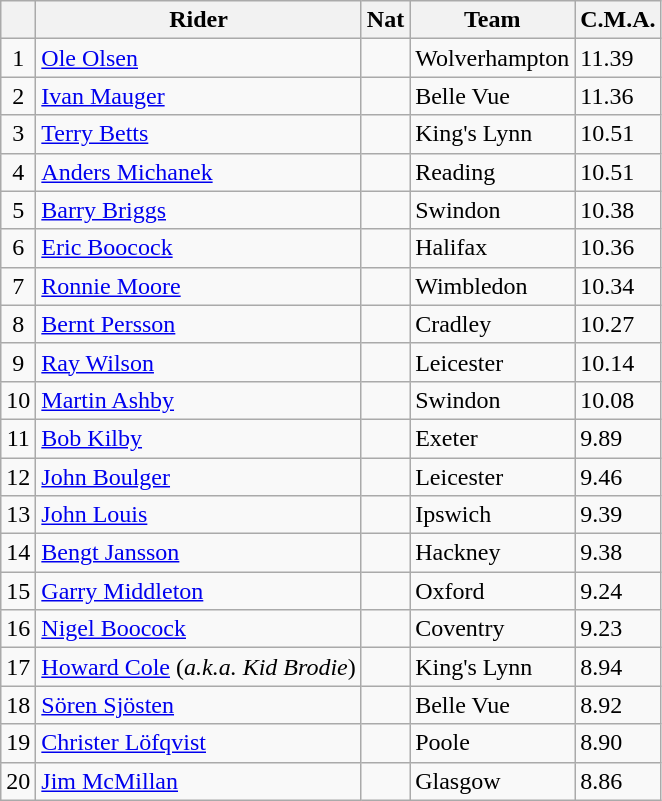<table class=wikitable>
<tr>
<th></th>
<th>Rider</th>
<th>Nat</th>
<th>Team</th>
<th>C.M.A.</th>
</tr>
<tr>
<td align="center">1</td>
<td><a href='#'>Ole Olsen</a></td>
<td></td>
<td>Wolverhampton</td>
<td>11.39</td>
</tr>
<tr>
<td align="center">2</td>
<td><a href='#'>Ivan Mauger</a></td>
<td></td>
<td>Belle Vue</td>
<td>11.36</td>
</tr>
<tr>
<td align="center">3</td>
<td><a href='#'>Terry Betts</a></td>
<td></td>
<td>King's Lynn</td>
<td>10.51</td>
</tr>
<tr>
<td align="center">4</td>
<td><a href='#'>Anders Michanek</a></td>
<td></td>
<td>Reading</td>
<td>10.51</td>
</tr>
<tr>
<td align="center">5</td>
<td><a href='#'>Barry Briggs</a></td>
<td></td>
<td>Swindon</td>
<td>10.38</td>
</tr>
<tr>
<td align="center">6</td>
<td><a href='#'>Eric Boocock</a></td>
<td></td>
<td>Halifax</td>
<td>10.36</td>
</tr>
<tr>
<td align="center">7</td>
<td><a href='#'>Ronnie Moore</a></td>
<td></td>
<td>Wimbledon</td>
<td>10.34</td>
</tr>
<tr>
<td align="center">8</td>
<td><a href='#'>Bernt Persson</a></td>
<td></td>
<td>Cradley</td>
<td>10.27</td>
</tr>
<tr>
<td align="center">9</td>
<td><a href='#'>Ray Wilson</a></td>
<td></td>
<td>Leicester</td>
<td>10.14</td>
</tr>
<tr>
<td align="center">10</td>
<td><a href='#'>Martin Ashby</a></td>
<td></td>
<td>Swindon</td>
<td>10.08</td>
</tr>
<tr>
<td align="center">11</td>
<td><a href='#'>Bob Kilby</a></td>
<td></td>
<td>Exeter</td>
<td>9.89</td>
</tr>
<tr>
<td align="center">12</td>
<td><a href='#'>John Boulger</a></td>
<td></td>
<td>Leicester</td>
<td>9.46</td>
</tr>
<tr>
<td align="center">13</td>
<td><a href='#'>John Louis</a></td>
<td></td>
<td>Ipswich</td>
<td>9.39</td>
</tr>
<tr>
<td align="center">14</td>
<td><a href='#'>Bengt Jansson</a></td>
<td></td>
<td>Hackney</td>
<td>9.38</td>
</tr>
<tr>
<td align="center">15</td>
<td><a href='#'>Garry Middleton</a></td>
<td></td>
<td>Oxford</td>
<td>9.24</td>
</tr>
<tr>
<td align="center">16</td>
<td><a href='#'>Nigel Boocock</a></td>
<td></td>
<td>Coventry</td>
<td>9.23</td>
</tr>
<tr>
<td align="center">17</td>
<td><a href='#'>Howard Cole</a> (<em>a.k.a. Kid Brodie</em>)</td>
<td></td>
<td>King's Lynn</td>
<td>8.94</td>
</tr>
<tr>
<td align="center">18</td>
<td><a href='#'>Sören Sjösten</a></td>
<td></td>
<td>Belle Vue</td>
<td>8.92</td>
</tr>
<tr>
<td align="center">19</td>
<td><a href='#'>Christer Löfqvist</a></td>
<td></td>
<td>Poole</td>
<td>8.90</td>
</tr>
<tr>
<td align="center">20</td>
<td><a href='#'>Jim McMillan</a></td>
<td></td>
<td>Glasgow</td>
<td>8.86</td>
</tr>
</table>
